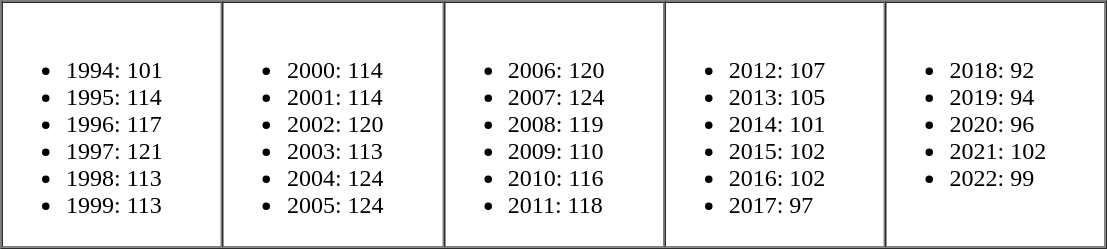<table border="1" cellpadding="2" cellspacing="0">
<tr>
<td valign="top" width="15%"><br><ul><li>1994: 101</li><li>1995: 114</li><li>1996: 117</li><li>1997: 121</li><li>1998: 113</li><li>1999: 113</li></ul></td>
<td valign="top" width="15%"><br><ul><li>2000: 114</li><li>2001: 114</li><li>2002: 120</li><li>2003: 113</li><li>2004: 124</li><li>2005: 124</li></ul></td>
<td valign="top" width="15%"><br><ul><li>2006: 120</li><li>2007: 124</li><li>2008: 119</li><li>2009: 110</li><li>2010: 116</li><li>2011: 118</li></ul></td>
<td valign="top" width="15%"><br><ul><li>2012: 107</li><li>2013: 105</li><li>2014: 101</li><li>2015: 102</li><li>2016: 102</li><li>2017: 97</li></ul></td>
<td valign="top" width="15%"><br><ul><li>2018: 92</li><li>2019: 94</li><li>2020: 96</li><li>2021: 102</li><li>2022: 99</li></ul></td>
</tr>
</table>
